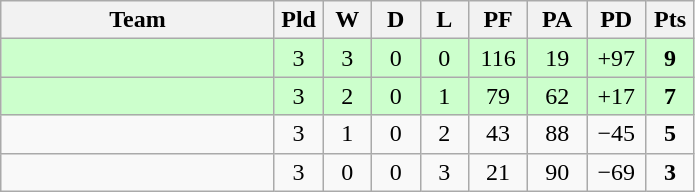<table class="wikitable" style="text-align:center;">
<tr>
<th width=175>Team</th>
<th width=25 abbr="Played">Pld</th>
<th width=25 abbr="Won">W</th>
<th width=25 abbr="Drawn">D</th>
<th width=25 abbr="Lost">L</th>
<th width=32 abbr="Points for">PF</th>
<th width=32 abbr="Points against">PA</th>
<th width=32 abbr="Points difference">PD</th>
<th width=25 abbr="Points">Pts</th>
</tr>
<tr bgcolor=ccffcc>
<td align=left></td>
<td>3</td>
<td>3</td>
<td>0</td>
<td>0</td>
<td>116</td>
<td>19</td>
<td>+97</td>
<td><strong>9</strong></td>
</tr>
<tr bgcolor=ccffcc>
<td align=left></td>
<td>3</td>
<td>2</td>
<td>0</td>
<td>1</td>
<td>79</td>
<td>62</td>
<td>+17</td>
<td><strong>7</strong></td>
</tr>
<tr>
<td align=left></td>
<td>3</td>
<td>1</td>
<td>0</td>
<td>2</td>
<td>43</td>
<td>88</td>
<td>−45</td>
<td><strong>5</strong></td>
</tr>
<tr>
<td align=left></td>
<td>3</td>
<td>0</td>
<td>0</td>
<td>3</td>
<td>21</td>
<td>90</td>
<td>−69</td>
<td><strong>3</strong></td>
</tr>
</table>
